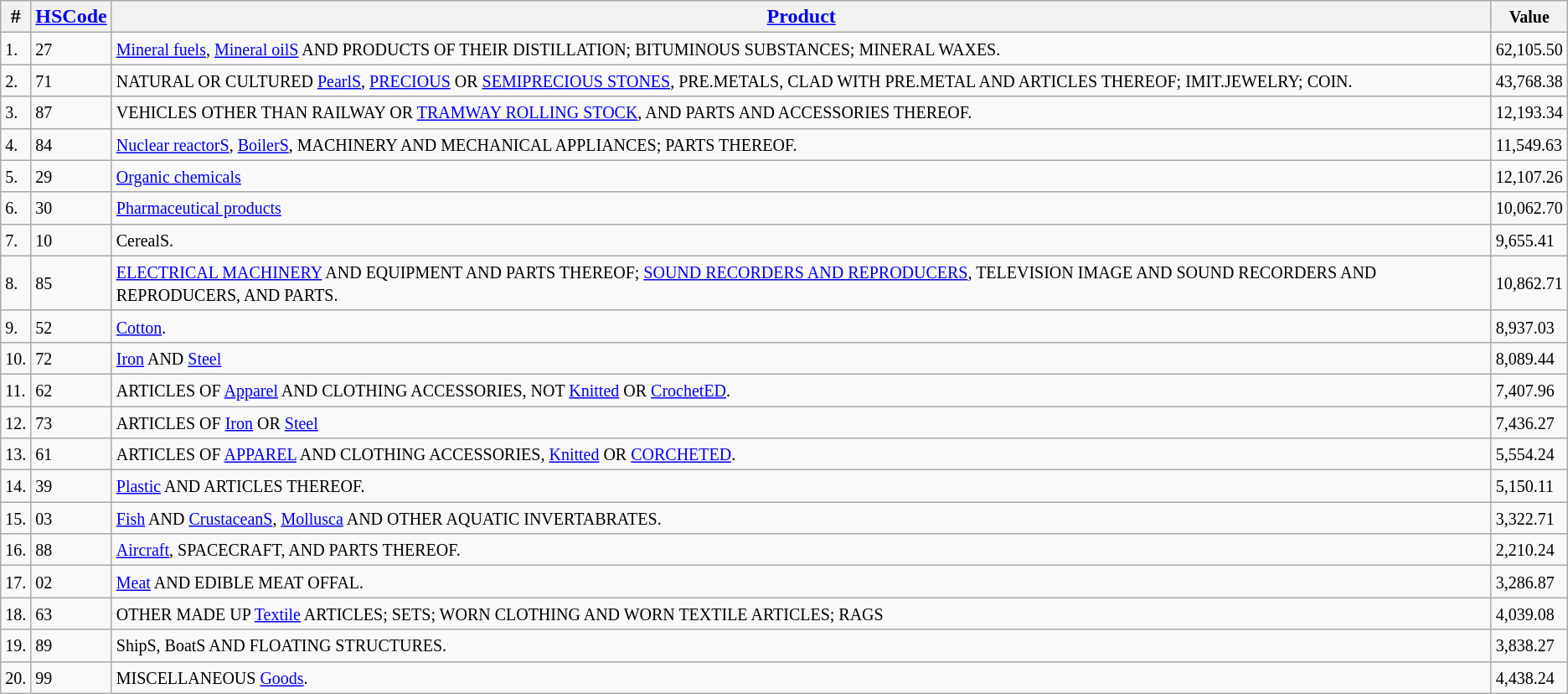<table class="wikitable">
<tr>
<th>#</th>
<th><a href='#'>HSCode</a></th>
<th><a href='#'>Product</a></th>
<th><small>Value</small></th>
</tr>
<tr>
<td><small>1.</small></td>
<td><small>27</small></td>
<td><small><a href='#'>Mineral fuels</a>, <a href='#'>Mineral oilS</a> AND PRODUCTS OF THEIR DISTILLATION; BITUMINOUS SUBSTANCES; MINERAL WAXES.  </small></td>
<td><small>62,105.50</small></td>
</tr>
<tr>
<td><small>2.</small></td>
<td><small>71</small></td>
<td><small>NATURAL OR CULTURED <a href='#'>PearlS</a>, <a href='#'>PRECIOUS</a> OR <a href='#'>SEMIPRECIOUS STONES</a>, PRE.METALS, CLAD WITH PRE.METAL AND ARTICLES THEREOF; IMIT.JEWELRY; COIN.  </small></td>
<td><small>43,768.38</small></td>
</tr>
<tr>
<td><small>3.</small></td>
<td><small>87</small></td>
<td><small>VEHICLES OTHER THAN RAILWAY OR <a href='#'>TRAMWAY ROLLING STOCK</a>, AND PARTS AND ACCESSORIES THEREOF.  </small></td>
<td><small>12,193.34</small></td>
</tr>
<tr>
<td><small>4.</small></td>
<td><small>84</small></td>
<td><small><a href='#'>Nuclear reactorS</a>, <a href='#'>BoilerS</a>, MACHINERY AND MECHANICAL APPLIANCES; PARTS THEREOF.  </small></td>
<td><small>11,549.63</small></td>
</tr>
<tr>
<td><small>5.</small></td>
<td><small>29</small></td>
<td><small><a href='#'>Organic chemicals</a>  </small></td>
<td><small>12,107.26</small></td>
</tr>
<tr>
<td><small>6.</small></td>
<td><small>30</small></td>
<td><small><a href='#'>Pharmaceutical products</a>  </small></td>
<td><small>10,062.70</small></td>
</tr>
<tr>
<td><small>7.</small></td>
<td><small>10</small></td>
<td><small>CerealS. </small></td>
<td><small>9,655.41</small></td>
</tr>
<tr>
<td><small>8.</small></td>
<td><small>85</small></td>
<td><small><a href='#'>ELECTRICAL MACHINERY</a> AND EQUIPMENT AND PARTS THEREOF; <a href='#'>SOUND RECORDERS AND REPRODUCERS</a>, TELEVISION IMAGE AND SOUND RECORDERS AND REPRODUCERS, AND PARTS.  </small></td>
<td><small>10,862.71</small></td>
</tr>
<tr>
<td><small>9.</small></td>
<td><small>52</small></td>
<td><small><a href='#'>Cotton</a>. </small></td>
<td><small>8,937.03</small></td>
</tr>
<tr>
<td><small>10.</small></td>
<td><small>72</small></td>
<td><small><a href='#'>Iron</a> AND <a href='#'>Steel</a>  </small></td>
<td><small>8,089.44</small></td>
</tr>
<tr>
<td><small>11.</small></td>
<td><small>62</small></td>
<td><small>ARTICLES OF <a href='#'>Apparel</a> AND CLOTHING ACCESSORIES, NOT <a href='#'>Knitted</a> OR <a href='#'>CrochetED</a>.  </small></td>
<td><small>7,407.96</small></td>
</tr>
<tr>
<td><small>12.</small></td>
<td><small>73</small></td>
<td><small>ARTICLES OF <a href='#'>Iron</a> OR <a href='#'>Steel</a>  </small></td>
<td><small>7,436.27</small></td>
</tr>
<tr>
<td><small>13.</small></td>
<td><small>61</small></td>
<td><small>ARTICLES OF <a href='#'>APPAREL</a> AND CLOTHING ACCESSORIES, <a href='#'>Knitted</a> OR <a href='#'>CORCHETED</a>.  </small></td>
<td><small>5,554.24</small></td>
</tr>
<tr>
<td><small>14.</small></td>
<td><small>39</small></td>
<td><small><a href='#'>Plastic</a> AND ARTICLES THEREOF.  </small></td>
<td><small>5,150.11</small></td>
</tr>
<tr>
<td><small>15.</small></td>
<td><small>03</small></td>
<td><small><a href='#'>Fish</a> AND <a href='#'>CrustaceanS</a>, <a href='#'>Mollusca</a> AND OTHER AQUATIC INVERTABRATES.  </small></td>
<td><small>3,322.71</small></td>
</tr>
<tr>
<td><small>16.</small></td>
<td><small>88</small></td>
<td><small><a href='#'>Aircraft</a>, SPACECRAFT, AND PARTS THEREOF.  </small></td>
<td><small>2,210.24</small></td>
</tr>
<tr>
<td><small>17.</small></td>
<td><small>02</small></td>
<td><small><a href='#'>Meat</a> AND EDIBLE MEAT OFFAL.  </small></td>
<td><small>3,286.87</small></td>
</tr>
<tr>
<td><small>18.</small></td>
<td><small>63</small></td>
<td><small>OTHER MADE UP <a href='#'>Textile</a> ARTICLES; SETS; WORN CLOTHING AND WORN TEXTILE ARTICLES; RAGS   </small></td>
<td><small>4,039.08</small></td>
</tr>
<tr>
<td><small>19.</small></td>
<td><small>89</small></td>
<td><small>ShipS, BoatS AND FLOATING STRUCTURES.  </small></td>
<td><small>3,838.27</small></td>
</tr>
<tr>
<td><small>20.</small></td>
<td><small>99</small></td>
<td><small>MISCELLANEOUS <a href='#'>Goods</a>.  </small></td>
<td><small>4,438.24</small></td>
</tr>
</table>
